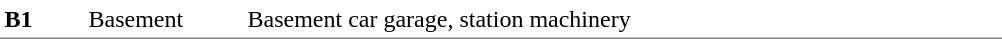<table table border=0 cellspacing=0 cellpadding=3>
<tr>
<td style="border-bottom:solid 1px gray;border-top:solid 1px white;" width=50 valign=top><strong>B1</strong></td>
<td style="border-top:solid 1px white;border-bottom:solid 1px gray;" width=100 valign=top>Basement</td>
<td style="border-top:solid 1px white;border-bottom:solid 1px gray;" width=500 valign=top>Basement car garage, station machinery</td>
</tr>
</table>
